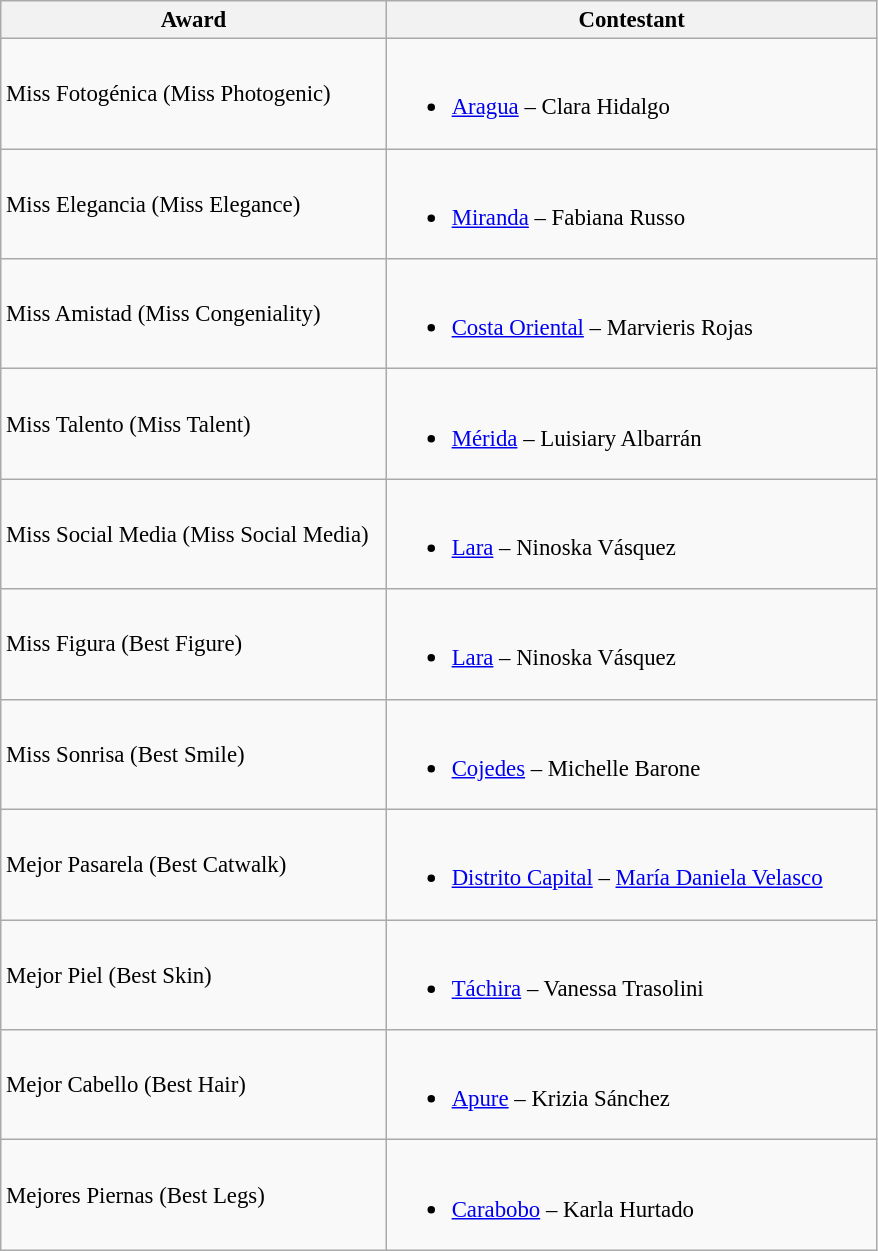<table class="wikitable sortable" style="font-size:95%;">
<tr>
<th width="250">Award</th>
<th width="320">Contestant</th>
</tr>
<tr>
<td>Miss Fotogénica (Miss Photogenic)</td>
<td><br><ul><li><a href='#'>Aragua</a> – Clara Hidalgo</li></ul></td>
</tr>
<tr>
<td>Miss Elegancia (Miss Elegance)</td>
<td><br><ul><li><a href='#'>Miranda</a> – Fabiana Russo</li></ul></td>
</tr>
<tr>
<td>Miss Amistad (Miss Congeniality)</td>
<td><br><ul><li><a href='#'>Costa Oriental</a> – Marvieris Rojas</li></ul></td>
</tr>
<tr>
<td>Miss Talento (Miss Talent)</td>
<td><br><ul><li><a href='#'>Mérida</a> – Luisiary Albarrán</li></ul></td>
</tr>
<tr>
<td>Miss Social Media (Miss Social Media)</td>
<td><br><ul><li><a href='#'>Lara</a> – Ninoska Vásquez</li></ul></td>
</tr>
<tr>
<td>Miss Figura (Best Figure)</td>
<td><br><ul><li><a href='#'>Lara</a> – Ninoska Vásquez</li></ul></td>
</tr>
<tr>
<td>Miss Sonrisa (Best Smile)</td>
<td><br><ul><li><a href='#'>Cojedes</a> – Michelle Barone</li></ul></td>
</tr>
<tr>
<td>Mejor Pasarela (Best Catwalk)</td>
<td><br><ul><li><a href='#'>Distrito Capital</a> – <a href='#'>María Daniela Velasco</a></li></ul></td>
</tr>
<tr>
<td>Mejor Piel (Best Skin)</td>
<td><br><ul><li><a href='#'>Táchira</a> – Vanessa Trasolini</li></ul></td>
</tr>
<tr>
<td>Mejor Cabello (Best Hair)</td>
<td><br><ul><li><a href='#'>Apure</a> – Krizia Sánchez</li></ul></td>
</tr>
<tr>
<td>Mejores Piernas (Best Legs)</td>
<td><br><ul><li><a href='#'>Carabobo</a> – Karla Hurtado</li></ul></td>
</tr>
</table>
